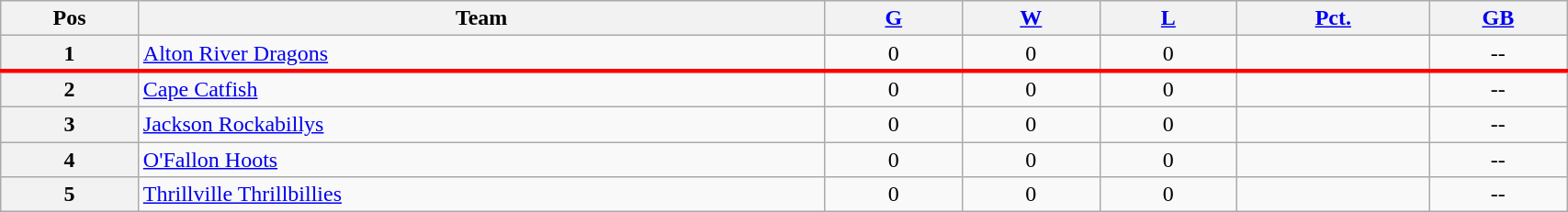<table class="wikitable plainrowheaders" width="90%" style="text-align:center;">
<tr>
<th scope="col" width="5%">Pos</th>
<th scope="col" width="25%">Team</th>
<th scope="col" width="5%"><a href='#'>G</a></th>
<th scope="col" width="5%"><a href='#'>W</a></th>
<th scope="col" width="5%"><a href='#'>L</a></th>
<th scope="col" width="7%"><a href='#'>Pct.</a></th>
<th scope="col" width="5%"><a href='#'>GB</a></th>
</tr>
<tr>
<th>1</th>
<td style="text-align:left;"><a href='#'>Alton River Dragons</a></td>
<td>0</td>
<td>0</td>
<td>0</td>
<td></td>
<td>--</td>
</tr>
<tr>
</tr>
<tr |- style="border-top:3px solid red;">
<th>2</th>
<td style="text-align:left;"><a href='#'>Cape Catfish</a></td>
<td>0</td>
<td>0</td>
<td>0</td>
<td></td>
<td>--</td>
</tr>
<tr>
<th>3</th>
<td style="text-align:left;"><a href='#'>Jackson Rockabillys</a></td>
<td>0</td>
<td>0</td>
<td>0</td>
<td></td>
<td>--</td>
</tr>
<tr>
<th>4</th>
<td style="text-align:left;"><a href='#'>O'Fallon Hoots</a></td>
<td>0</td>
<td>0</td>
<td>0</td>
<td></td>
<td>--</td>
</tr>
<tr>
<th>5</th>
<td style="text-align:left;"><a href='#'>Thrillville Thrillbillies</a></td>
<td>0</td>
<td>0</td>
<td>0</td>
<td></td>
<td>--</td>
</tr>
</table>
